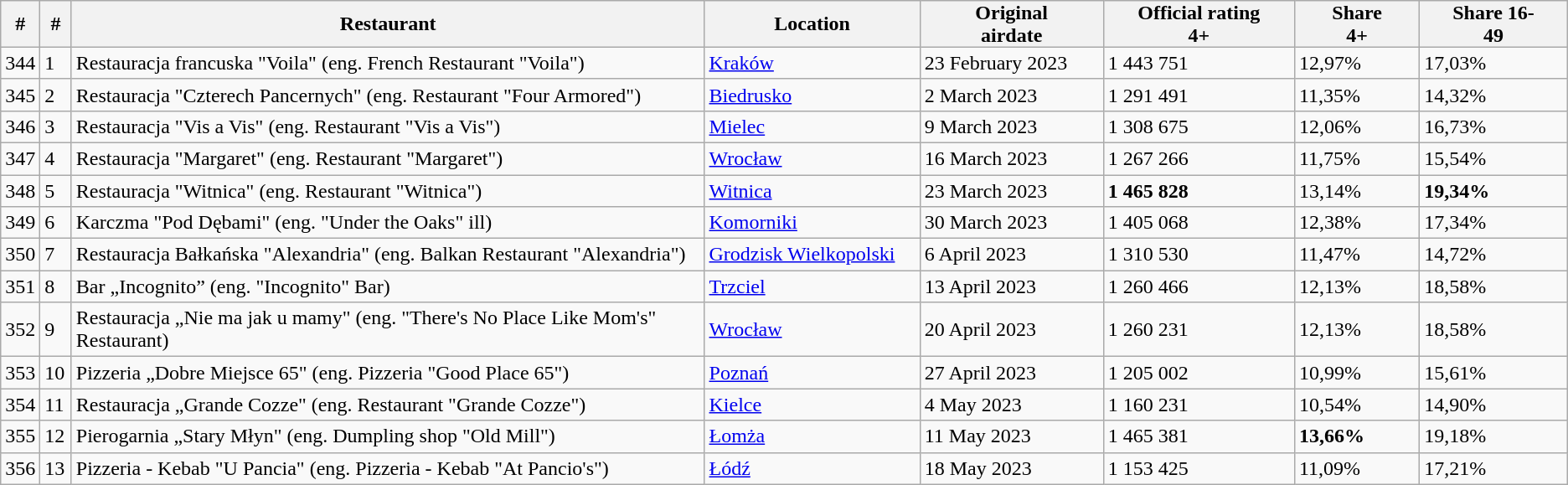<table class=wikitable>
<tr>
<th style="padding: 0px 8px">#</th>
<th style="padding: 0px 8px">#</th>
<th style="padding: 0px 35px">Restaurant</th>
<th style="padding: 0px 55px">Location</th>
<th style="padding: 0px 20px">Original airdate</th>
<th style="padding: 0px 20px">Official rating 4+</th>
<th style="padding: 0px 20px">Share 4+</th>
<th style="padding: 0px 20px">Share 16-49</th>
</tr>
<tr>
<td>344</td>
<td>1</td>
<td>Restauracja francuska "Voila" (eng. French Restaurant "Voila") </td>
<td><a href='#'>Kraków</a></td>
<td>23 February 2023</td>
<td>1 443 751</td>
<td>12,97%</td>
<td>17,03%</td>
</tr>
<tr>
<td>345</td>
<td>2</td>
<td>Restauracja "Czterech Pancernych" (eng. Restaurant "Four Armored") </td>
<td><a href='#'>Biedrusko</a></td>
<td>2 March 2023</td>
<td>1 291 491</td>
<td>11,35%</td>
<td>14,32%</td>
</tr>
<tr>
<td>346</td>
<td>3</td>
<td>Restauracja "Vis a Vis" (eng. Restaurant "Vis a Vis") </td>
<td><a href='#'>Mielec</a></td>
<td>9 March 2023</td>
<td>1 308 675</td>
<td>12,06%</td>
<td>16,73%</td>
</tr>
<tr>
<td>347</td>
<td>4</td>
<td>Restauracja "Margaret" (eng. Restaurant "Margaret")</td>
<td><a href='#'>Wrocław</a></td>
<td>16 March 2023</td>
<td>1 267 266</td>
<td>11,75%</td>
<td>15,54%</td>
</tr>
<tr>
<td>348</td>
<td>5</td>
<td>Restauracja "Witnica" (eng. Restaurant "Witnica") </td>
<td><a href='#'>Witnica</a></td>
<td>23 March 2023</td>
<td><strong>1 465 828</strong></td>
<td>13,14%</td>
<td><strong>19,34%</strong></td>
</tr>
<tr>
<td>349</td>
<td>6</td>
<td>Karczma "Pod Dębami" (eng. "Under the Oaks" ill) </td>
<td><a href='#'>Komorniki</a></td>
<td>30 March 2023</td>
<td>1 405 068</td>
<td>12,38%</td>
<td>17,34%</td>
</tr>
<tr>
<td>350</td>
<td>7</td>
<td>Restauracja Bałkańska "Alexandria" (eng. Balkan Restaurant "Alexandria")</td>
<td><a href='#'>Grodzisk Wielkopolski</a></td>
<td>6 April 2023</td>
<td>1 310 530</td>
<td>11,47%</td>
<td>14,72%</td>
</tr>
<tr>
<td>351</td>
<td>8</td>
<td>Bar „Incognito” (eng. "Incognito" Bar) </td>
<td><a href='#'>Trzciel</a></td>
<td>13 April 2023</td>
<td>1 260 466</td>
<td>12,13%</td>
<td>18,58%</td>
</tr>
<tr>
<td>352</td>
<td>9</td>
<td>Restauracja „Nie ma jak u mamy" (eng. "There's No Place Like Mom's" Restaurant) </td>
<td><a href='#'>Wrocław</a></td>
<td>20 April 2023</td>
<td>1 260 231</td>
<td>12,13%</td>
<td>18,58%</td>
</tr>
<tr>
<td>353</td>
<td>10</td>
<td>Pizzeria „Dobre Miejsce 65" (eng. Pizzeria "Good Place 65") </td>
<td><a href='#'>Poznań</a></td>
<td>27 April 2023</td>
<td>1 205 002</td>
<td>10,99%</td>
<td>15,61%</td>
</tr>
<tr>
<td>354</td>
<td>11</td>
<td>Restauracja „Grande Cozze" (eng. Restaurant "Grande Cozze") </td>
<td><a href='#'>Kielce</a></td>
<td>4 May 2023</td>
<td>1 160 231</td>
<td>10,54%</td>
<td>14,90%</td>
</tr>
<tr>
<td>355</td>
<td>12</td>
<td>Pierogarnia „Stary Młyn" (eng. Dumpling shop "Old Mill") </td>
<td><a href='#'>Łomża</a></td>
<td>11 May 2023</td>
<td>1 465 381</td>
<td><strong>13,66%</strong></td>
<td>19,18%</td>
</tr>
<tr>
<td>356</td>
<td>13</td>
<td>Pizzeria - Kebab "U Pancia" (eng. Pizzeria - Kebab "At Pancio's") </td>
<td><a href='#'>Łódź</a></td>
<td>18 May 2023</td>
<td>1 153 425</td>
<td>11,09%</td>
<td>17,21%</td>
</tr>
</table>
